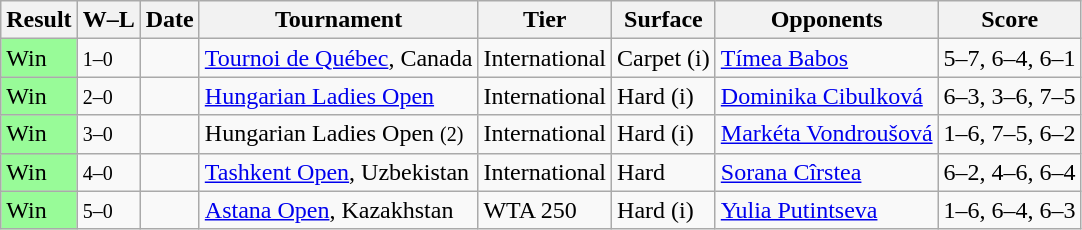<table class="sortable wikitable">
<tr>
<th>Result</th>
<th class="unsortable">W–L</th>
<th>Date</th>
<th>Tournament</th>
<th>Tier</th>
<th>Surface</th>
<th>Opponents</th>
<th class="unsortable">Score</th>
</tr>
<tr>
<td style="background:#98fb98;">Win</td>
<td><small>1–0</small></td>
<td><a href='#'></a></td>
<td><a href='#'>Tournoi de Québec</a>, Canada</td>
<td>International</td>
<td>Carpet (i)</td>
<td> <a href='#'>Tímea Babos</a></td>
<td>5–7, 6–4, 6–1</td>
</tr>
<tr>
<td style="background:#98fb98;">Win</td>
<td><small>2–0</small></td>
<td><a href='#'></a></td>
<td><a href='#'>Hungarian Ladies Open</a></td>
<td>International</td>
<td>Hard (i)</td>
<td> <a href='#'>Dominika Cibulková</a></td>
<td>6–3, 3–6, 7–5</td>
</tr>
<tr>
<td style="background:#98fb98;">Win</td>
<td><small>3–0</small></td>
<td><a href='#'></a></td>
<td>Hungarian Ladies Open <small>(2)</small></td>
<td>International</td>
<td>Hard (i)</td>
<td> <a href='#'>Markéta Vondroušová</a></td>
<td>1–6, 7–5, 6–2</td>
</tr>
<tr>
<td style="background:#98fb98;">Win</td>
<td><small>4–0</small></td>
<td><a href='#'></a></td>
<td><a href='#'>Tashkent Open</a>, Uzbekistan</td>
<td>International</td>
<td>Hard</td>
<td> <a href='#'>Sorana Cîrstea</a></td>
<td>6–2, 4–6, 6–4</td>
</tr>
<tr>
<td style="background:#98fb98;">Win</td>
<td><small>5–0</small></td>
<td><a href='#'></a></td>
<td><a href='#'>Astana Open</a>, Kazakhstan</td>
<td>WTA 250</td>
<td>Hard (i)</td>
<td> <a href='#'>Yulia Putintseva</a></td>
<td>1–6, 6–4, 6–3</td>
</tr>
</table>
